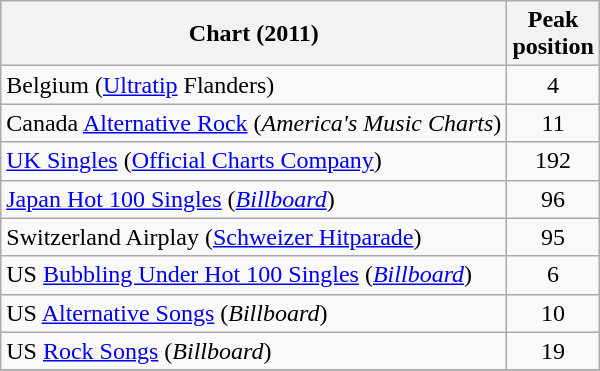<table class="wikitable">
<tr>
<th>Chart (2011)</th>
<th>Peak<br>position</th>
</tr>
<tr>
<td>Belgium (<a href='#'>Ultratip</a> Flanders)</td>
<td align="center">4</td>
</tr>
<tr>
<td>Canada <a href='#'>Alternative Rock</a> (<em>America's Music Charts</em>)</td>
<td align="center">11</td>
</tr>
<tr>
<td><a href='#'>UK Singles</a> (<a href='#'>Official Charts Company</a>)</td>
<td align="center">192</td>
</tr>
<tr>
<td><a href='#'>Japan Hot 100 Singles</a> (<em><a href='#'>Billboard</a></em>)</td>
<td align="center">96</td>
</tr>
<tr>
<td>Switzerland Airplay (<a href='#'>Schweizer Hitparade</a>)</td>
<td align="center">95</td>
</tr>
<tr>
<td>US <a href='#'>Bubbling Under Hot 100 Singles</a> (<em><a href='#'>Billboard</a></em>)</td>
<td align="center">6</td>
</tr>
<tr>
<td>US <a href='#'>Alternative Songs</a> (<em>Billboard</em>)</td>
<td align="center">10</td>
</tr>
<tr>
<td>US <a href='#'>Rock Songs</a> (<em>Billboard</em>)</td>
<td align="center">19</td>
</tr>
<tr>
</tr>
</table>
